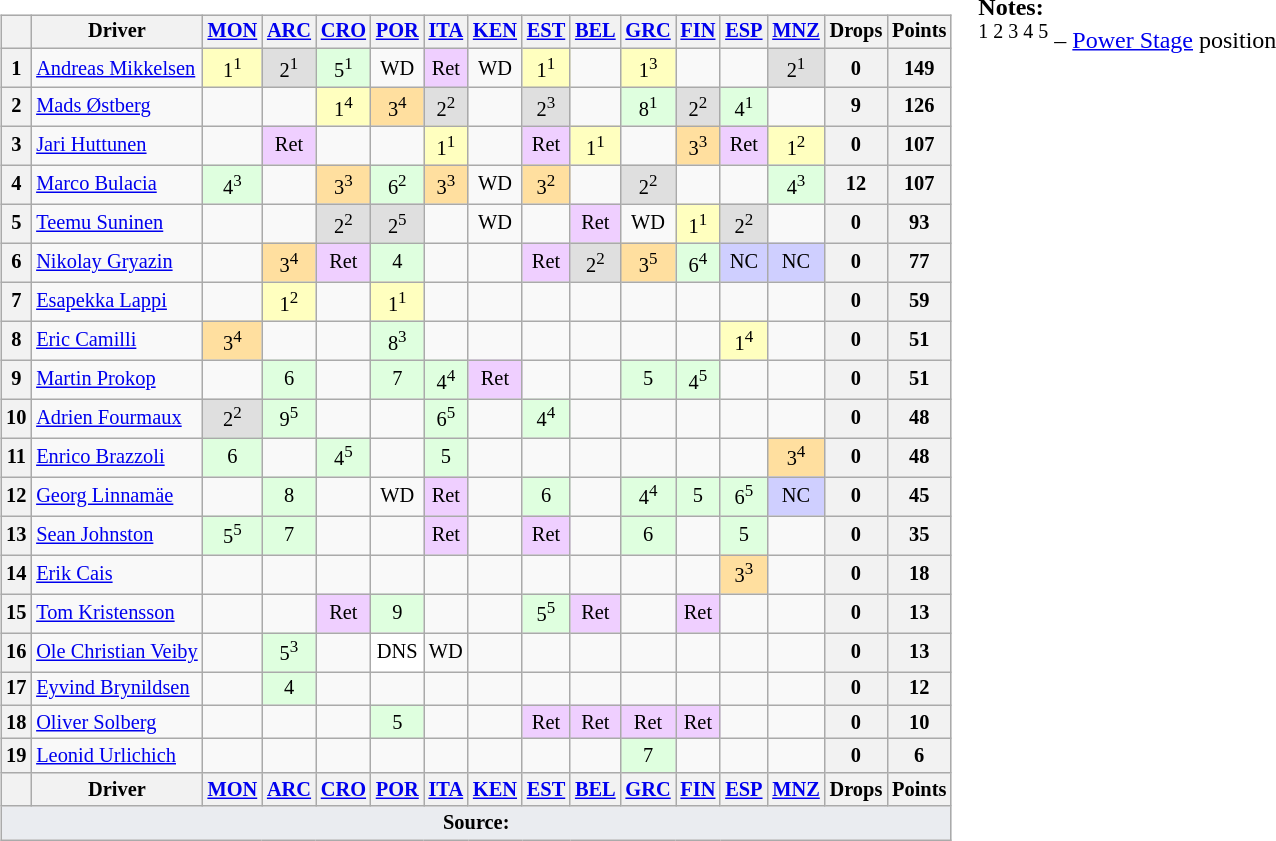<table>
<tr>
<td valign="top"><br><table class="wikitable" style="font-size: 85%; text-align: center">
<tr valign="top">
<th valign="middle"></th>
<th valign="middle">Driver</th>
<th><a href='#'>MON</a><br></th>
<th><a href='#'>ARC</a><br></th>
<th><a href='#'>CRO</a><br></th>
<th><a href='#'>POR</a><br></th>
<th><a href='#'>ITA</a><br></th>
<th><a href='#'>KEN</a><br></th>
<th><a href='#'>EST</a><br></th>
<th><a href='#'>BEL</a><br></th>
<th><a href='#'>GRC</a><br></th>
<th><a href='#'>FIN</a><br></th>
<th><a href='#'>ESP</a><br></th>
<th><a href='#'>MNZ</a><br></th>
<th valign="middle">Drops</th>
<th valign="middle">Points</th>
</tr>
<tr>
<th>1</th>
<td align="left"> <a href='#'>Andreas Mikkelsen</a></td>
<td style="background:#ffffbf">1<sup>1</sup></td>
<td style="background:#dfdfdf">2<sup>1</sup></td>
<td style="background:#dfffdf">5<sup>1</sup></td>
<td>WD</td>
<td style="background:#efcfff">Ret</td>
<td>WD</td>
<td style="background:#ffffbf">1<sup>1</sup></td>
<td></td>
<td style="background:#ffffbf">1<sup>3</sup></td>
<td></td>
<td></td>
<td style="background:#dfdfdf">2<sup>1</sup></td>
<th>0</th>
<th>149</th>
</tr>
<tr>
<th>2</th>
<td align="left"> <a href='#'>Mads Østberg</a></td>
<td></td>
<td></td>
<td style="background:#ffffbf">1<sup>4</sup></td>
<td style="background:#ffdf9f">3<sup>4</sup></td>
<td style="background:#dfdfdf">2<sup>2</sup></td>
<td></td>
<td style="background:#dfdfdf">2<sup>3</sup></td>
<td></td>
<td style="background:#dfffdf">8<sup>1</sup></td>
<td style="background:#dfdfdf">2<sup>2</sup></td>
<td style="background:#dfffdf">4<sup>1</sup></td>
<td></td>
<th>9</th>
<th>126</th>
</tr>
<tr>
<th>3</th>
<td align="left"> <a href='#'>Jari Huttunen</a></td>
<td></td>
<td style="background:#efcfff">Ret</td>
<td></td>
<td></td>
<td style="background:#ffffbf">1<sup>1</sup></td>
<td></td>
<td style="background:#efcfff">Ret</td>
<td style="background:#ffffbf">1<sup>1</sup></td>
<td></td>
<td style="background:#ffdf9f">3<sup>3</sup></td>
<td style="background:#efcfff">Ret</td>
<td style="background:#ffffbf">1<sup>2</sup></td>
<th>0</th>
<th>107</th>
</tr>
<tr>
<th>4</th>
<td align="left" nowrap> <a href='#'>Marco Bulacia</a></td>
<td style="background:#dfffdf">4<sup>3</sup></td>
<td></td>
<td style="background:#ffdf9f">3<sup>3</sup></td>
<td style="background:#dfffdf">6<sup>2</sup></td>
<td style="background:#ffdf9f">3<sup>3</sup></td>
<td>WD</td>
<td style="background:#ffdf9f">3<sup>2</sup></td>
<td></td>
<td style="background:#dfdfdf">2<sup>2</sup></td>
<td></td>
<td></td>
<td style="background:#dfffdf">4<sup>3</sup></td>
<th>12</th>
<th>107</th>
</tr>
<tr>
<th>5</th>
<td align="left"> <a href='#'>Teemu Suninen</a></td>
<td></td>
<td></td>
<td style="background:#dfdfdf">2<sup>2</sup></td>
<td style="background:#dfdfdf">2<sup>5</sup></td>
<td></td>
<td>WD</td>
<td></td>
<td style="background:#efcfff">Ret</td>
<td>WD</td>
<td style="background:#ffffbf">1<sup>1</sup></td>
<td style="background:#dfdfdf">2<sup>2</sup></td>
<td></td>
<th>0</th>
<th>93</th>
</tr>
<tr>
<th>6</th>
<td align="left"> <a href='#'>Nikolay Gryazin</a></td>
<td></td>
<td style="background:#ffdf9f">3<sup>4</sup></td>
<td style="background:#efcfff">Ret</td>
<td style="background:#dfffdf">4</td>
<td></td>
<td></td>
<td style="background:#efcfff">Ret</td>
<td style="background:#dfdfdf">2<sup>2</sup></td>
<td style="background:#ffdf9f">3<sup>5</sup></td>
<td style="background:#dfffdf">6<sup>4</sup></td>
<td style="background:#cfcfff">NC</td>
<td style="background:#cfcfff">NC</td>
<th>0</th>
<th>77</th>
</tr>
<tr>
<th>7</th>
<td align="left"> <a href='#'>Esapekka Lappi</a></td>
<td></td>
<td style="background:#ffffbf">1<sup>2</sup></td>
<td></td>
<td style="background:#ffffbf">1<sup>1</sup></td>
<td></td>
<td></td>
<td></td>
<td></td>
<td></td>
<td></td>
<td></td>
<td></td>
<th>0</th>
<th>59</th>
</tr>
<tr>
<th>8</th>
<td align="left"> <a href='#'>Eric Camilli</a></td>
<td style="background:#ffdf9f">3<sup>4</sup></td>
<td></td>
<td></td>
<td style="background:#dfffdf">8<sup>3</sup></td>
<td></td>
<td></td>
<td></td>
<td></td>
<td></td>
<td></td>
<td style="background:#ffffbf">1<sup>4</sup></td>
<td></td>
<th>0</th>
<th>51</th>
</tr>
<tr>
<th>9</th>
<td align="left"> <a href='#'>Martin Prokop</a></td>
<td></td>
<td style="background:#dfffdf">6</td>
<td></td>
<td style="background:#dfffdf">7</td>
<td style="background:#dfffdf">4<sup>4</sup></td>
<td style="background:#efcfff">Ret</td>
<td></td>
<td></td>
<td style="background:#dfffdf">5</td>
<td style="background:#dfffdf">4<sup>5</sup></td>
<td></td>
<td></td>
<th>0</th>
<th>51</th>
</tr>
<tr>
<th>10</th>
<td align="left"> <a href='#'>Adrien Fourmaux</a></td>
<td style="background:#dfdfdf">2<sup>2</sup></td>
<td style="background:#dfffdf">9<sup>5</sup></td>
<td></td>
<td></td>
<td style="background:#dfffdf">6<sup>5</sup></td>
<td></td>
<td style="background:#dfffdf">4<sup>4</sup></td>
<td></td>
<td></td>
<td></td>
<td></td>
<td></td>
<th>0</th>
<th>48</th>
</tr>
<tr>
<th>11</th>
<td align="left"> <a href='#'>Enrico Brazzoli</a></td>
<td style="background:#dfffdf">6</td>
<td></td>
<td style="background:#dfffdf">4<sup>5</sup></td>
<td></td>
<td style="background:#dfffdf">5</td>
<td></td>
<td></td>
<td></td>
<td></td>
<td></td>
<td></td>
<td style="background:#ffdf9f">3<sup>4</sup></td>
<th>0</th>
<th>48</th>
</tr>
<tr>
<th>12</th>
<td align="left"> <a href='#'>Georg Linnamäe</a></td>
<td></td>
<td style="background:#dfffdf">8</td>
<td></td>
<td>WD</td>
<td style="background:#efcfff">Ret</td>
<td></td>
<td style="background:#dfffdf">6</td>
<td></td>
<td style="background:#dfffdf">4<sup>4</sup></td>
<td style="background:#dfffdf">5</td>
<td style="background:#dfffdf">6<sup>5</sup></td>
<td style="background:#cfcfff">NC</td>
<th>0</th>
<th>45</th>
</tr>
<tr>
<th>13</th>
<td align="left"> <a href='#'>Sean Johnston</a></td>
<td style="background:#dfffdf">5<sup>5</sup></td>
<td style="background:#dfffdf">7</td>
<td></td>
<td></td>
<td style="background:#efcfff">Ret</td>
<td></td>
<td style="background:#efcfff">Ret</td>
<td></td>
<td style="background:#dfffdf">6</td>
<td></td>
<td style="background:#dfffdf">5</td>
<td></td>
<th>0</th>
<th>35</th>
</tr>
<tr>
<th>14</th>
<td align="left"> <a href='#'>Erik Cais</a></td>
<td></td>
<td></td>
<td></td>
<td></td>
<td></td>
<td></td>
<td></td>
<td></td>
<td></td>
<td></td>
<td style="background:#ffdf9f">3<sup>3</sup></td>
<td></td>
<th>0</th>
<th>18</th>
</tr>
<tr>
<th>15</th>
<td align="left"> <a href='#'>Tom Kristensson</a></td>
<td></td>
<td></td>
<td style="background:#efcfff">Ret</td>
<td style="background:#dfffdf">9</td>
<td></td>
<td></td>
<td style="background:#dfffdf">5<sup>5</sup></td>
<td style="background:#efcfff">Ret</td>
<td></td>
<td style="background:#efcfff">Ret</td>
<td></td>
<td></td>
<th>0</th>
<th>13</th>
</tr>
<tr>
<th>16</th>
<td align="left"> <a href='#'>Ole Christian Veiby</a></td>
<td></td>
<td style="background:#dfffdf">5<sup>3</sup></td>
<td></td>
<td style="background:#ffffff">DNS</td>
<td>WD</td>
<td></td>
<td></td>
<td></td>
<td></td>
<td></td>
<td></td>
<td></td>
<th>0</th>
<th>13</th>
</tr>
<tr>
<th>17</th>
<td align="left"> <a href='#'>Eyvind Brynildsen</a></td>
<td></td>
<td style="background:#dfffdf">4</td>
<td></td>
<td></td>
<td></td>
<td></td>
<td></td>
<td></td>
<td></td>
<td></td>
<td></td>
<td></td>
<th>0</th>
<th>12</th>
</tr>
<tr>
<th>18</th>
<td align="left"> <a href='#'>Oliver Solberg</a></td>
<td></td>
<td></td>
<td></td>
<td style="background:#dfffdf">5</td>
<td></td>
<td></td>
<td style="background:#efcfff">Ret</td>
<td style="background:#efcfff">Ret</td>
<td style="background:#efcfff">Ret</td>
<td style="background:#efcfff">Ret</td>
<td></td>
<td></td>
<th>0</th>
<th>10</th>
</tr>
<tr>
<th>19</th>
<td align="left"> <a href='#'>Leonid Urlichich</a></td>
<td></td>
<td></td>
<td></td>
<td></td>
<td></td>
<td></td>
<td></td>
<td></td>
<td style="background:#dfffdf">7</td>
<td></td>
<td></td>
<td></td>
<th>0</th>
<th>6</th>
</tr>
<tr>
<th valign="middle"></th>
<th valign="middle">Driver</th>
<th><a href='#'>MON</a><br></th>
<th><a href='#'>ARC</a><br></th>
<th><a href='#'>CRO</a><br></th>
<th><a href='#'>POR</a><br></th>
<th><a href='#'>ITA</a><br></th>
<th><a href='#'>KEN</a><br></th>
<th><a href='#'>EST</a><br></th>
<th><a href='#'>BEL</a><br></th>
<th><a href='#'>GRC</a><br></th>
<th><a href='#'>FIN</a><br></th>
<th><a href='#'>ESP</a><br></th>
<th><a href='#'>MNZ</a><br></th>
<th valign="middle">Drops</th>
<th valign="middle">Points</th>
</tr>
<tr>
<td colspan="16" style="background-color:#EAECF0;text-align:center"><strong>Source:</strong></td>
</tr>
</table>
</td>
<td valign="top"><br>
<span><strong>Notes:</strong><br><sup>1 2 3 4 5</sup> – <a href='#'>Power Stage</a> position</span></td>
</tr>
</table>
